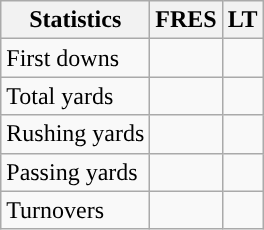<table class="wikitable">
<tr>
<th>Statistics</th>
<th>FRES</th>
<th>LT</th>
</tr>
<tr>
<td>First downs</td>
<td></td>
<td></td>
</tr>
<tr>
<td>Total yards</td>
<td></td>
<td></td>
</tr>
<tr>
<td>Rushing yards</td>
<td></td>
<td></td>
</tr>
<tr>
<td>Passing yards</td>
<td></td>
<td></td>
</tr>
<tr>
<td>Turnovers</td>
<td></td>
<td></td>
</tr>
</table>
